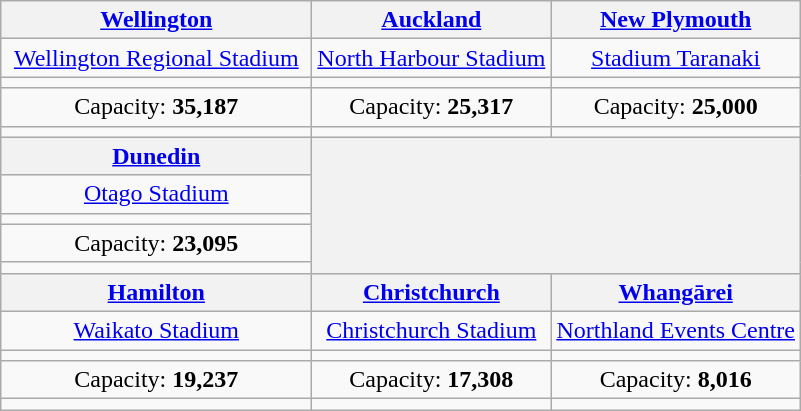<table class="wikitable" style="text-align:center;">
<tr>
<th width="200"><a href='#'>Wellington</a></th>
<th><a href='#'>Auckland</a></th>
<th><a href='#'>New Plymouth</a></th>
</tr>
<tr>
<td><a href='#'>Wellington Regional Stadium</a></td>
<td><a href='#'>North Harbour Stadium</a></td>
<td><a href='#'>Stadium Taranaki</a></td>
</tr>
<tr>
<td><small></small></td>
<td><small></small></td>
<td><small></small></td>
</tr>
<tr>
<td>Capacity: <strong>35,187</strong></td>
<td>Capacity: <strong>25,317</strong></td>
<td>Capacity: <strong>25,000</strong></td>
</tr>
<tr>
<td></td>
<td></td>
<td></td>
</tr>
<tr>
<th><a href='#'>Dunedin</a></th>
<th colspan="2" rowspan="5"></th>
</tr>
<tr>
<td><a href='#'>Otago Stadium</a></td>
</tr>
<tr>
<td><small></small></td>
</tr>
<tr>
<td>Capacity: <strong>23,095</strong></td>
</tr>
<tr>
<td></td>
</tr>
<tr>
<th><a href='#'>Hamilton</a></th>
<th><a href='#'>Christchurch</a></th>
<th><a href='#'>Whangārei</a></th>
</tr>
<tr>
<td><a href='#'>Waikato Stadium</a></td>
<td><a href='#'>Christchurch Stadium</a></td>
<td><a href='#'>Northland Events Centre</a></td>
</tr>
<tr>
<td><small></small></td>
<td><small></small></td>
<td><small></small></td>
</tr>
<tr>
<td>Capacity: <strong>19,237</strong></td>
<td>Capacity: <strong>17,308</strong></td>
<td>Capacity: <strong>8,016</strong></td>
</tr>
<tr>
<td></td>
<td></td>
<td></td>
</tr>
</table>
